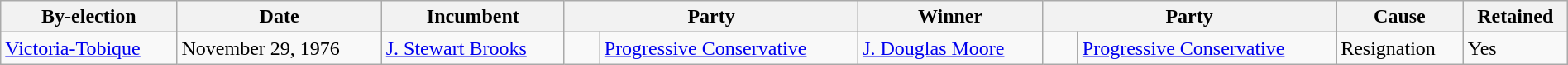<table class=wikitable style="width:100%">
<tr>
<th>By-election</th>
<th>Date</th>
<th>Incumbent</th>
<th colspan=2>Party</th>
<th>Winner</th>
<th colspan=2>Party</th>
<th>Cause</th>
<th>Retained</th>
</tr>
<tr>
<td><a href='#'>Victoria-Tobique</a></td>
<td>November 29, 1976</td>
<td><a href='#'>J. Stewart Brooks</a></td>
<td>    </td>
<td><a href='#'>Progressive Conservative</a></td>
<td><a href='#'>J. Douglas Moore</a></td>
<td>    </td>
<td><a href='#'>Progressive Conservative</a></td>
<td>Resignation</td>
<td>Yes</td>
</tr>
</table>
